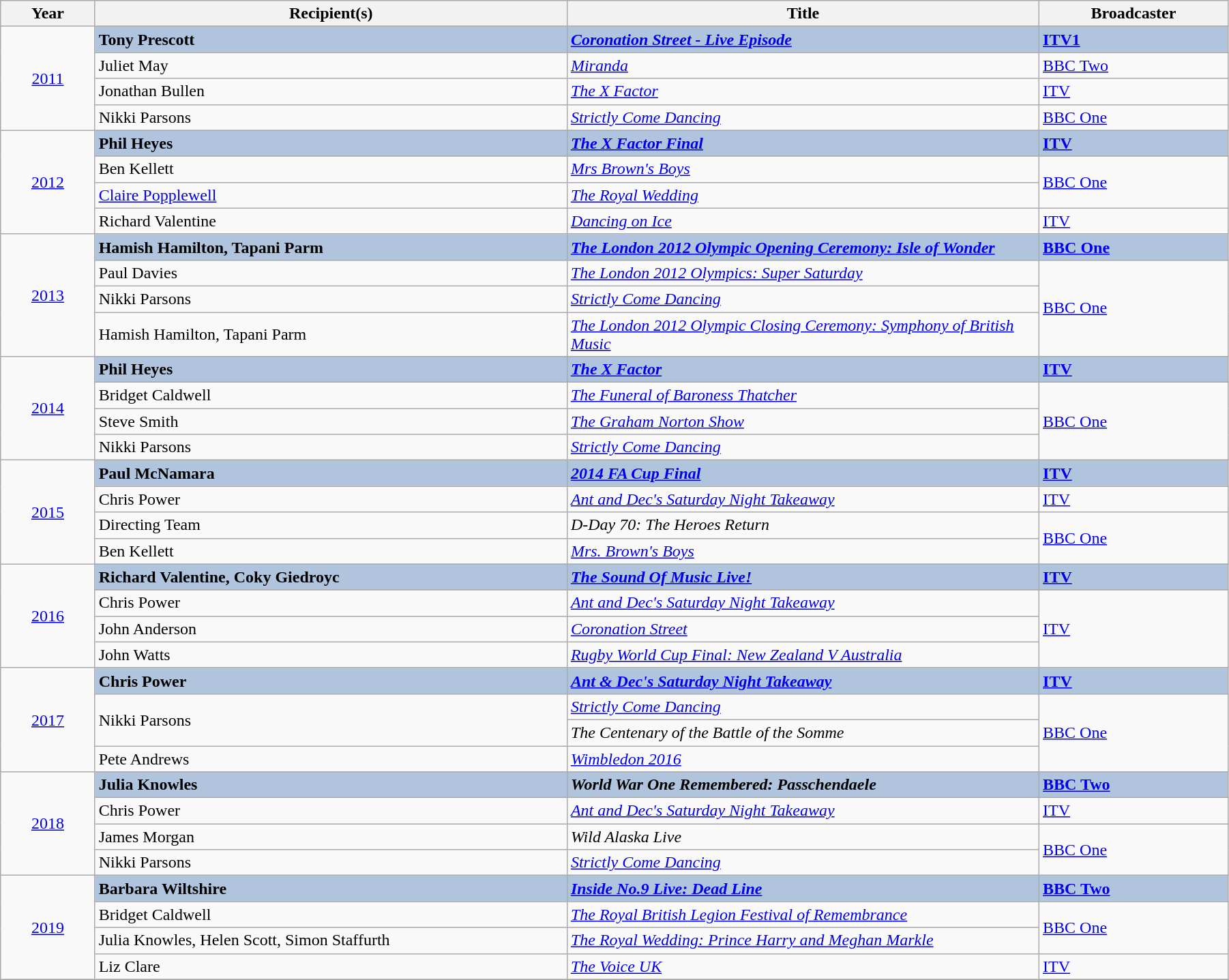<table class="wikitable" width="95%">
<tr>
<th width=5%>Year</th>
<th width=25%><strong>Recipient(s)</strong></th>
<th width=25%>Title</th>
<th width=10%><strong>Broadcaster</strong></th>
</tr>
<tr>
<td rowspan="4" style="text-align:center;"><a href='#'>2011</a></td>
<td style="background:#B0C4DE;"><strong>Tony Prescott</strong></td>
<td style="background:#B0C4DE;"><strong><em><a href='#'>Coronation Street - Live Episode</a></em></strong></td>
<td style="background:#B0C4DE;"><strong><a href='#'>ITV1</a></strong></td>
</tr>
<tr>
<td>Juliet May</td>
<td><em><a href='#'>Miranda</a></em></td>
<td><a href='#'>BBC Two</a></td>
</tr>
<tr>
<td>Jonathan Bullen</td>
<td><em><a href='#'>The X Factor</a></em></td>
<td><a href='#'>ITV</a></td>
</tr>
<tr>
<td>Nikki Parsons</td>
<td><em><a href='#'>Strictly Come Dancing</a></em></td>
<td><a href='#'>BBC One</a></td>
</tr>
<tr>
<td rowspan="4" style="text-align:center;"><a href='#'>2012</a></td>
<td style="background:#B0C4DE;"><strong>Phil Heyes</strong></td>
<td style="background:#B0C4DE;"><strong><em><a href='#'>The X Factor Final</a></em></strong></td>
<td style="background:#B0C4DE;"><strong><a href='#'>ITV</a></strong></td>
</tr>
<tr>
<td>Ben Kellett</td>
<td><em><a href='#'>Mrs Brown's Boys</a></em></td>
<td rowspan="2"><a href='#'>BBC One</a></td>
</tr>
<tr>
<td><a href='#'>Claire Popplewell</a></td>
<td><em><a href='#'>The Royal Wedding</a></em></td>
</tr>
<tr>
<td>Richard Valentine</td>
<td><em><a href='#'>Dancing on Ice</a></em></td>
<td><a href='#'>ITV</a></td>
</tr>
<tr>
<td rowspan="4" style="text-align:center;"><a href='#'>2013</a></td>
<td style="background:#B0C4DE;"><strong>Hamish Hamilton, Tapani Parm</strong></td>
<td style="background:#B0C4DE;"><strong><em><a href='#'>The London 2012 Olympic Opening Ceremony: Isle of Wonder</a></em></strong></td>
<td style="background:#B0C4DE;"><strong><a href='#'>BBC One</a></strong></td>
</tr>
<tr>
<td>Paul Davies</td>
<td><em><a href='#'>The London 2012 Olympics: Super Saturday</a></em></td>
<td rowspan="3"><a href='#'>BBC One</a></td>
</tr>
<tr>
<td>Nikki Parsons</td>
<td><em><a href='#'>Strictly Come Dancing</a></em></td>
</tr>
<tr>
<td>Hamish Hamilton, Tapani Parm</td>
<td><em><a href='#'>The London 2012 Olympic Closing Ceremony: Symphony of British Music</a></em></td>
</tr>
<tr>
<td rowspan="4" style="text-align:center;"><a href='#'>2014</a></td>
<td style="background:#B0C4DE;"><strong>Phil Heyes</strong></td>
<td style="background:#B0C4DE;"><strong><em><a href='#'>The X Factor</a></em></strong></td>
<td style="background:#B0C4DE;"><strong><a href='#'>ITV</a></strong></td>
</tr>
<tr>
<td>Bridget Caldwell</td>
<td><em><a href='#'>The Funeral of Baroness Thatcher</a></em></td>
<td rowspan="3"><a href='#'>BBC One</a></td>
</tr>
<tr>
<td>Steve Smith</td>
<td><em><a href='#'>The Graham Norton Show</a></em></td>
</tr>
<tr>
<td>Nikki Parsons</td>
<td><em><a href='#'>Strictly Come Dancing</a></em></td>
</tr>
<tr>
<td rowspan="4" style="text-align:center;"><a href='#'>2015</a></td>
<td style="background:#B0C4DE;"><strong>Paul McNamara</strong></td>
<td style="background:#B0C4DE;"><strong><em><a href='#'>2014 FA Cup Final</a></em></strong></td>
<td style="background:#B0C4DE;"><strong><a href='#'>ITV</a></strong></td>
</tr>
<tr>
<td>Chris Power</td>
<td><em><a href='#'>Ant and Dec's Saturday Night Takeaway</a></em></td>
<td><a href='#'>ITV</a></td>
</tr>
<tr>
<td>Directing Team</td>
<td><em>D-Day 70: The Heroes Return</em></td>
<td rowspan="2"><a href='#'>BBC One</a></td>
</tr>
<tr>
<td>Ben Kellett</td>
<td><em><a href='#'>Mrs. Brown's Boys</a></em></td>
</tr>
<tr>
<td rowspan="4" style="text-align:center;"><a href='#'>2016</a></td>
<td style="background:#B0C4DE;"><strong>Richard Valentine, Coky Giedroyc</strong></td>
<td style="background:#B0C4DE;"><strong><em><a href='#'>The Sound Of Music Live!</a></em></strong></td>
<td style="background:#B0C4DE;"><strong><a href='#'>ITV</a></strong></td>
</tr>
<tr>
<td>Chris Power</td>
<td><em><a href='#'>Ant and Dec's Saturday Night Takeaway</a></em></td>
<td rowspan="3"><a href='#'>ITV</a></td>
</tr>
<tr>
<td>John Anderson</td>
<td><em><a href='#'>Coronation Street</a></em></td>
</tr>
<tr>
<td>John Watts</td>
<td><em><a href='#'>Rugby World Cup Final: New Zealand V Australia</a></em></td>
</tr>
<tr>
<td rowspan="4" style="text-align:center;"><a href='#'>2017</a><br></td>
<td style="background:#B0C4DE;"><strong>Chris Power</strong></td>
<td style="background:#B0C4DE;"><strong><em><a href='#'>Ant & Dec's Saturday Night Takeaway</a></em></strong></td>
<td style="background:#B0C4DE;"><strong><a href='#'>ITV</a></strong></td>
</tr>
<tr>
<td rowspan="2">Nikki Parsons</td>
<td><em><a href='#'>Strictly Come Dancing</a></em></td>
<td rowspan="3"><a href='#'>BBC One</a></td>
</tr>
<tr>
<td><em>The Centenary of the Battle of the Somme</em></td>
</tr>
<tr>
<td>Pete Andrews</td>
<td><em><a href='#'>Wimbledon 2016</a></em></td>
</tr>
<tr>
<td rowspan="4" style="text-align:center;"><a href='#'>2018</a><br></td>
<td style="background:#B0C4DE;"><strong>Julia Knowles</strong></td>
<td style="background:#B0C4DE;"><strong><em>World War One Remembered: Passchendaele</em></strong></td>
<td style="background:#B0C4DE;"><strong><a href='#'>BBC Two</a></strong></td>
</tr>
<tr>
<td>Chris Power</td>
<td><em><a href='#'>Ant and Dec's Saturday Night Takeaway</a></em></td>
<td><a href='#'>ITV</a></td>
</tr>
<tr>
<td>James Morgan</td>
<td><em>Wild Alaska Live</em></td>
<td rowspan="2"><a href='#'>BBC One</a></td>
</tr>
<tr>
<td>Nikki Parsons</td>
<td><em><a href='#'>Strictly Come Dancing</a></em></td>
</tr>
<tr>
<td rowspan="4" style="text-align:center;"><a href='#'>2019</a><br></td>
<td style="background:#B0C4DE;"><strong>Barbara Wiltshire</strong></td>
<td style="background:#B0C4DE;"><strong><em><a href='#'>Inside No.9 Live: Dead Line</a></em></strong></td>
<td style="background:#B0C4DE;"><strong><a href='#'>BBC Two</a></strong></td>
</tr>
<tr>
<td>Bridget Caldwell</td>
<td><em><a href='#'>The Royal British Legion Festival of Remembrance</a></em></td>
<td rowspan="2"><a href='#'>BBC One</a></td>
</tr>
<tr>
<td>Julia Knowles, Helen Scott, Simon Staffurth</td>
<td><em><a href='#'>The Royal Wedding: Prince Harry and Meghan Markle</a></em></td>
</tr>
<tr>
<td>Liz Clare</td>
<td><em><a href='#'>The Voice UK</a></em></td>
<td><a href='#'>ITV</a></td>
</tr>
<tr>
</tr>
</table>
